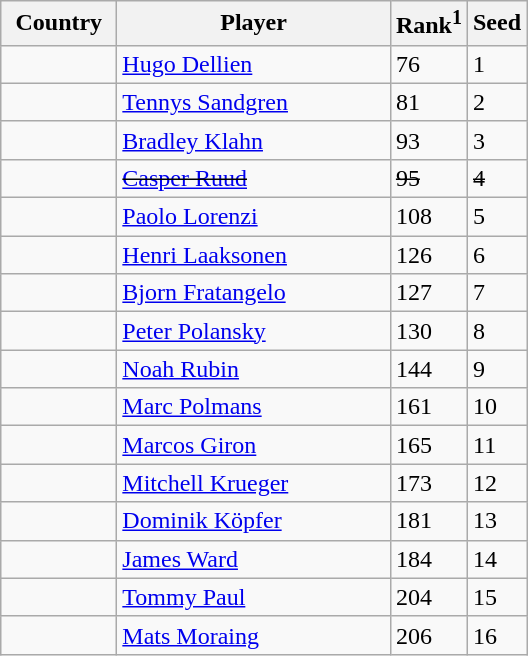<table class="sortable wikitable">
<tr>
<th width="70">Country</th>
<th width="175">Player</th>
<th>Rank<sup>1</sup></th>
<th>Seed</th>
</tr>
<tr>
<td></td>
<td><a href='#'>Hugo Dellien</a></td>
<td>76</td>
<td>1</td>
</tr>
<tr>
<td></td>
<td><a href='#'>Tennys Sandgren</a></td>
<td>81</td>
<td>2</td>
</tr>
<tr>
<td></td>
<td><a href='#'>Bradley Klahn</a></td>
<td>93</td>
<td>3</td>
</tr>
<tr>
<td><s></s></td>
<td><s><a href='#'>Casper Ruud</a></s></td>
<td><s>95</s></td>
<td><s>4</s></td>
</tr>
<tr>
<td></td>
<td><a href='#'>Paolo Lorenzi</a></td>
<td>108</td>
<td>5</td>
</tr>
<tr>
<td></td>
<td><a href='#'>Henri Laaksonen</a></td>
<td>126</td>
<td>6</td>
</tr>
<tr>
<td></td>
<td><a href='#'>Bjorn Fratangelo</a></td>
<td>127</td>
<td>7</td>
</tr>
<tr>
<td></td>
<td><a href='#'>Peter Polansky</a></td>
<td>130</td>
<td>8</td>
</tr>
<tr>
<td></td>
<td><a href='#'>Noah Rubin</a></td>
<td>144</td>
<td>9</td>
</tr>
<tr>
<td></td>
<td><a href='#'>Marc Polmans</a></td>
<td>161</td>
<td>10</td>
</tr>
<tr>
<td></td>
<td><a href='#'>Marcos Giron</a></td>
<td>165</td>
<td>11</td>
</tr>
<tr>
<td></td>
<td><a href='#'>Mitchell Krueger</a></td>
<td>173</td>
<td>12</td>
</tr>
<tr>
<td></td>
<td><a href='#'>Dominik Köpfer</a></td>
<td>181</td>
<td>13</td>
</tr>
<tr>
<td></td>
<td><a href='#'>James Ward</a></td>
<td>184</td>
<td>14</td>
</tr>
<tr>
<td></td>
<td><a href='#'>Tommy Paul</a></td>
<td>204</td>
<td>15</td>
</tr>
<tr>
<td></td>
<td><a href='#'>Mats Moraing</a></td>
<td>206</td>
<td>16</td>
</tr>
</table>
